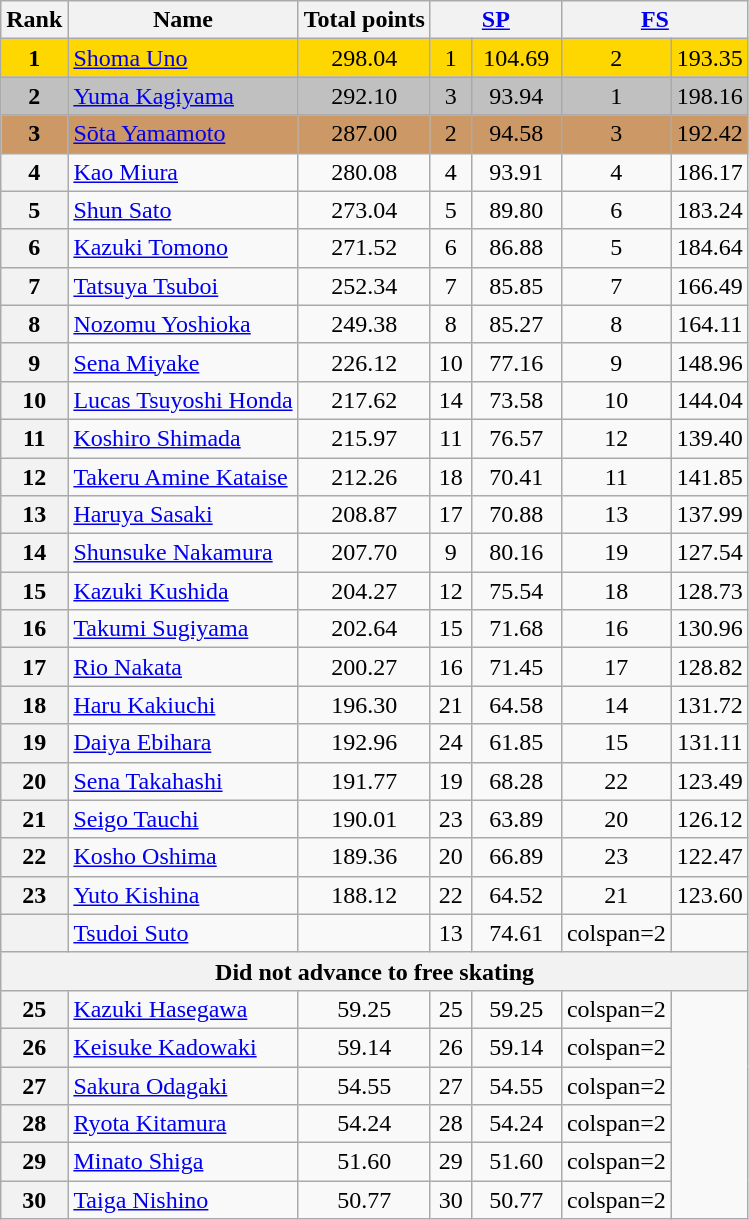<table class="wikitable sortable">
<tr>
<th>Rank</th>
<th>Name</th>
<th>Total points</th>
<th colspan="2" width="80px"><a href='#'>SP</a></th>
<th colspan="2" width="80px"><a href='#'>FS</a></th>
</tr>
<tr bgcolor="gold">
<td align="center"><strong>1</strong></td>
<td><a href='#'>Shoma Uno</a></td>
<td align="center">298.04</td>
<td align="center">1</td>
<td align="center">104.69</td>
<td align="center">2</td>
<td align="center">193.35</td>
</tr>
<tr bgcolor="silver">
<td align="center"><strong>2</strong></td>
<td><a href='#'>Yuma Kagiyama</a></td>
<td align="center">292.10</td>
<td align="center">3</td>
<td align="center">93.94</td>
<td align="center">1</td>
<td align="center">198.16</td>
</tr>
<tr bgcolor="cc9966">
<td align="center"><strong>3</strong></td>
<td><a href='#'>Sōta Yamamoto</a></td>
<td align="center">287.00</td>
<td align="center">2</td>
<td align="center">94.58</td>
<td align="center">3</td>
<td align="center">192.42</td>
</tr>
<tr>
<th>4</th>
<td><a href='#'>Kao Miura</a></td>
<td align="center">280.08</td>
<td align="center">4</td>
<td align="center">93.91</td>
<td align="center">4</td>
<td align="center">186.17</td>
</tr>
<tr>
<th>5</th>
<td><a href='#'>Shun Sato</a></td>
<td align="center">273.04</td>
<td align="center">5</td>
<td align="center">89.80</td>
<td align="center">6</td>
<td align="center">183.24</td>
</tr>
<tr>
<th>6</th>
<td><a href='#'>Kazuki Tomono</a></td>
<td align="center">271.52</td>
<td align="center">6</td>
<td align="center">86.88</td>
<td align="center">5</td>
<td align="center">184.64</td>
</tr>
<tr>
<th>7</th>
<td><a href='#'>Tatsuya Tsuboi</a></td>
<td align="center">252.34</td>
<td align="center">7</td>
<td align="center">85.85</td>
<td align="center">7</td>
<td align="center">166.49</td>
</tr>
<tr>
<th>8</th>
<td><a href='#'>Nozomu Yoshioka</a></td>
<td align="center">249.38</td>
<td align="center">8</td>
<td align="center">85.27</td>
<td align="center">8</td>
<td align="center">164.11</td>
</tr>
<tr>
<th>9</th>
<td><a href='#'>Sena Miyake</a></td>
<td align="center">226.12</td>
<td align="center">10</td>
<td align="center">77.16</td>
<td align="center">9</td>
<td align="center">148.96</td>
</tr>
<tr>
<th>10</th>
<td><a href='#'>Lucas Tsuyoshi Honda</a></td>
<td align="center">217.62</td>
<td align="center">14</td>
<td align="center">73.58</td>
<td align="center">10</td>
<td align="center">144.04</td>
</tr>
<tr>
<th>11</th>
<td><a href='#'>Koshiro Shimada</a></td>
<td align="center">215.97</td>
<td align="center">11</td>
<td align="center">76.57</td>
<td align="center">12</td>
<td align="center">139.40</td>
</tr>
<tr>
<th>12</th>
<td><a href='#'>Takeru Amine Kataise</a></td>
<td align="center">212.26</td>
<td align="center">18</td>
<td align="center">70.41</td>
<td align="center">11</td>
<td align="center">141.85</td>
</tr>
<tr>
<th>13</th>
<td><a href='#'>Haruya Sasaki</a></td>
<td align="center">208.87</td>
<td align="center">17</td>
<td align="center">70.88</td>
<td align="center">13</td>
<td align="center">137.99</td>
</tr>
<tr>
<th>14</th>
<td><a href='#'>Shunsuke Nakamura</a></td>
<td align="center">207.70</td>
<td align="center">9</td>
<td align="center">80.16</td>
<td align="center">19</td>
<td align="center">127.54</td>
</tr>
<tr>
<th>15</th>
<td><a href='#'>Kazuki Kushida</a></td>
<td align="center">204.27</td>
<td align="center">12</td>
<td align="center">75.54</td>
<td align="center">18</td>
<td align="center">128.73</td>
</tr>
<tr>
<th>16</th>
<td><a href='#'>Takumi Sugiyama</a></td>
<td align="center">202.64</td>
<td align="center">15</td>
<td align="center">71.68</td>
<td align="center">16</td>
<td align="center">130.96</td>
</tr>
<tr>
<th>17</th>
<td><a href='#'>Rio Nakata</a></td>
<td align="center">200.27</td>
<td align="center">16</td>
<td align="center">71.45</td>
<td align="center">17</td>
<td align="center">128.82</td>
</tr>
<tr>
<th>18</th>
<td><a href='#'>Haru Kakiuchi</a></td>
<td align="center">196.30</td>
<td align="center">21</td>
<td align="center">64.58</td>
<td align="center">14</td>
<td align="center">131.72</td>
</tr>
<tr>
<th>19</th>
<td><a href='#'>Daiya Ebihara</a></td>
<td align="center">192.96</td>
<td align="center">24</td>
<td align="center">61.85</td>
<td align="center">15</td>
<td align="center">131.11</td>
</tr>
<tr>
<th>20</th>
<td><a href='#'>Sena Takahashi</a></td>
<td align="center">191.77</td>
<td align="center">19</td>
<td align="center">68.28</td>
<td align="center">22</td>
<td align="center">123.49</td>
</tr>
<tr>
<th>21</th>
<td><a href='#'>Seigo Tauchi</a></td>
<td align="center">190.01</td>
<td align="center">23</td>
<td align="center">63.89</td>
<td align="center">20</td>
<td align="center">126.12</td>
</tr>
<tr>
<th>22</th>
<td><a href='#'>Kosho Oshima</a></td>
<td align="center">189.36</td>
<td align="center">20</td>
<td align="center">66.89</td>
<td align="center">23</td>
<td align="center">122.47</td>
</tr>
<tr>
<th>23</th>
<td><a href='#'>Yuto Kishina</a></td>
<td align="center">188.12</td>
<td align="center">22</td>
<td align="center">64.52</td>
<td align="center">21</td>
<td align="center">123.60</td>
</tr>
<tr>
<th></th>
<td><a href='#'>Tsudoi Suto</a></td>
<td></td>
<td align="center">13</td>
<td align="center">74.61</td>
<td>colspan=2 </td>
</tr>
<tr>
<th colspan=8>Did not advance to free skating</th>
</tr>
<tr>
<th>25</th>
<td><a href='#'>Kazuki Hasegawa</a></td>
<td align="center">59.25</td>
<td align="center">25</td>
<td align="center">59.25</td>
<td>colspan=2 </td>
</tr>
<tr>
<th>26</th>
<td><a href='#'>Keisuke Kadowaki</a></td>
<td align="center">59.14</td>
<td align="center">26</td>
<td align="center">59.14</td>
<td>colspan=2 </td>
</tr>
<tr>
<th>27</th>
<td><a href='#'>Sakura Odagaki</a></td>
<td align="center">54.55</td>
<td align="center">27</td>
<td align="center">54.55</td>
<td>colspan=2 </td>
</tr>
<tr>
<th>28</th>
<td><a href='#'>Ryota Kitamura</a></td>
<td align="center">54.24</td>
<td align="center">28</td>
<td align="center">54.24</td>
<td>colspan=2 </td>
</tr>
<tr>
<th>29</th>
<td><a href='#'>Minato Shiga</a></td>
<td align="center">51.60</td>
<td align="center">29</td>
<td align="center">51.60</td>
<td>colspan=2 </td>
</tr>
<tr>
<th>30</th>
<td><a href='#'>Taiga Nishino</a></td>
<td align="center">50.77</td>
<td align="center">30</td>
<td align="center">50.77</td>
<td>colspan=2 </td>
</tr>
</table>
